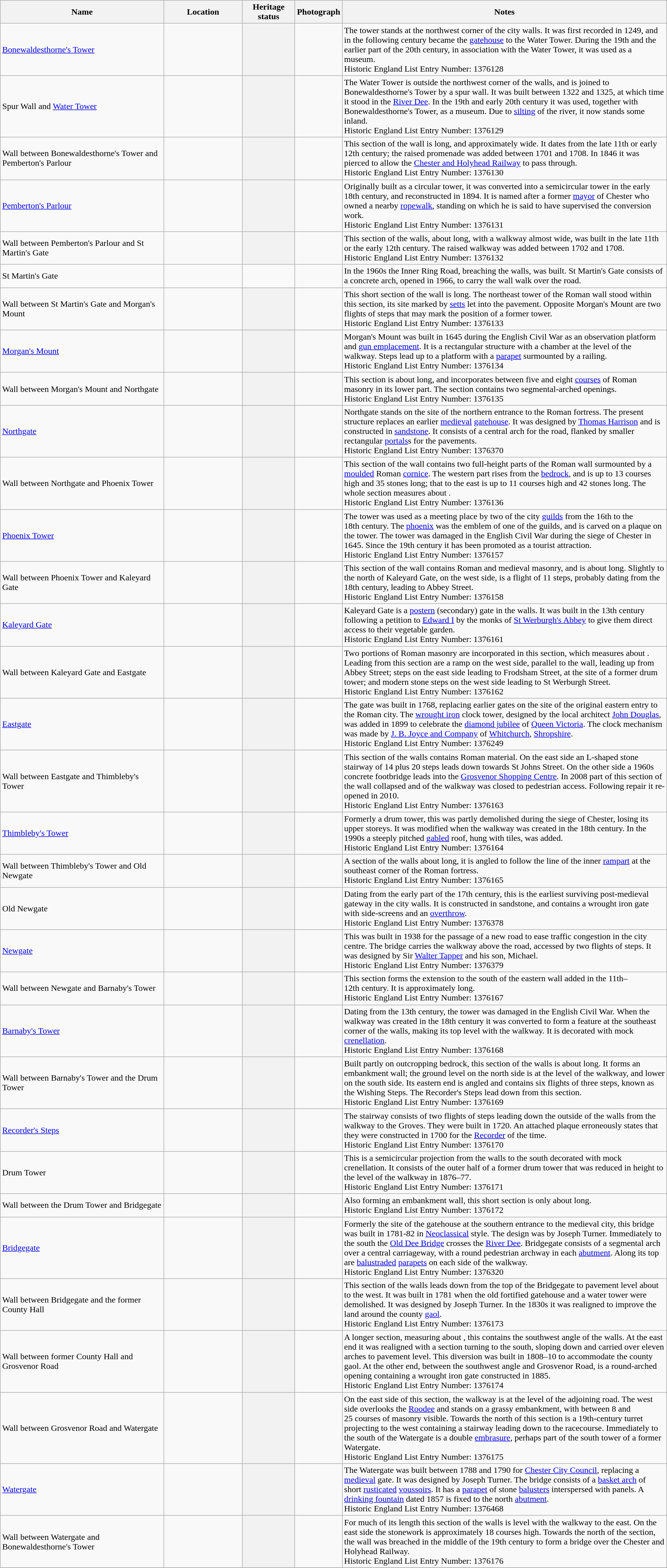<table class="wikitable">
<tr>
<th style="width:25%">Name</th>
<th style="width:12%">Location</th>
<th width="8%">Heritage<br>status</th>
<th style="width:100px">Photograph</th>
<th style="width:50%" class="unsortable">Notes</th>
</tr>
<tr>
<td><a href='#'>Bonewaldesthorne's Tower</a></td>
<td><small></small></td>
<th></th>
<td></td>
<td>The tower stands at the northwest corner of the city walls.  It was first recorded in 1249, and in the following century became the <a href='#'>gatehouse</a> to the Water Tower.  During the 19th and the earlier part of the 20th century, in association with the Water Tower, it was used as a museum.<br>Historic England List Entry Number: 1376128</td>
</tr>
<tr>
<td>Spur Wall and <a href='#'>Water Tower</a></td>
<td><small></small></td>
<th></th>
<td></td>
<td>The Water Tower is outside the northwest corner of the walls, and is joined to Bonewaldesthorne's Tower by a spur wall.  It was built between 1322 and 1325, at which time it stood in the <a href='#'>River Dee</a>.  In the 19th and early 20th century it was used, together with Bonewaldesthorne's Tower, as a museum.  Due to <a href='#'>silting</a> of the river, it now stands some  inland.<br>Historic England List Entry Number: 1376129</td>
</tr>
<tr>
<td>Wall between Bonewaldesthorne's Tower and Pemberton's Parlour</td>
<td><small></small></td>
<th></th>
<td></td>
<td>This section of the wall is  long, and approximately  wide.  It dates from the late 11th or early 12th century; the raised promenade was added between 1701 and 1708.  In 1846 it was pierced to allow the <a href='#'>Chester and Holyhead Railway</a> to pass through.<br>Historic England List Entry Number: 1376130</td>
</tr>
<tr>
<td><a href='#'>Pemberton's Parlour</a></td>
<td><small></small></td>
<th></th>
<td></td>
<td>Originally built as a circular tower, it was converted into a semicircular tower in the early 18th century, and reconstructed in 1894.  It is named after a former <a href='#'>mayor</a> of Chester who owned a nearby <a href='#'>ropewalk</a>, standing on which he is said to have supervised the conversion work.<br>Historic England List Entry Number: 1376131</td>
</tr>
<tr>
<td>Wall between Pemberton's Parlour and St Martin's Gate</td>
<td><small></small></td>
<th></th>
<td></td>
<td>This section of the walls, about  long, with a walkway almost  wide, was built in the late 11th or the early 12th century.  The raised walkway was added between 1702 and 1708.<br>Historic England List Entry Number: 1376132</td>
</tr>
<tr>
<td>St Martin's Gate</td>
<td><small></small></td>
<td></td>
<td></td>
<td>In the 1960s the Inner Ring Road, breaching the walls, was built.  St Martin's Gate consists of a concrete arch, opened in 1966, to carry the wall walk over the road.</td>
</tr>
<tr>
<td>Wall between St Martin's Gate and Morgan's Mount</td>
<td><small></small></td>
<th></th>
<td></td>
<td>This short section of the wall is  long.  The northeast tower of the Roman wall stood within this section, its site marked by <a href='#'>setts</a> let into the pavement.  Opposite Morgan's Mount are two flights of steps that may mark the position of a former tower.<br>Historic England List Entry Number: 1376133</td>
</tr>
<tr>
<td><a href='#'>Morgan's Mount</a></td>
<td><small></small></td>
<th></th>
<td></td>
<td>Morgan's Mount was built in 1645 during the English Civil War as an observation platform and <a href='#'>gun emplacement</a>.  It is a rectangular structure with a chamber at the level of the walkway.  Steps lead up to a platform with a <a href='#'>parapet</a> surmounted by a railing.<br>Historic England List Entry Number: 1376134</td>
</tr>
<tr>
<td>Wall between Morgan's Mount and Northgate</td>
<td><small></small></td>
<th></th>
<td></td>
<td>This section is about  long, and incorporates between five and eight <a href='#'>courses</a> of Roman masonry in its lower part.  The section contains two segmental-arched openings.<br>Historic England List Entry Number: 1376135</td>
</tr>
<tr>
<td><a href='#'>Northgate</a></td>
<td><small></small></td>
<th></th>
<td></td>
<td>Northgate stands on the site of the northern entrance to the Roman fortress.  The present structure replaces an earlier <a href='#'>medieval</a> <a href='#'>gatehouse</a>.  It was designed by <a href='#'>Thomas Harrison</a> and is constructed in <a href='#'>sandstone</a>.  It consists of a central arch for the road, flanked by smaller rectangular <a href='#'>portals</a>s for the pavements.<br>Historic England List Entry Number: 1376370</td>
</tr>
<tr>
<td>Wall between Northgate and Phoenix Tower</td>
<td><small></small></td>
<th></th>
<td></td>
<td>This section of the wall contains two full-height parts of the Roman wall surmounted by a <a href='#'>moulded</a> Roman <a href='#'>cornice</a>.  The western part rises from the <a href='#'>bedrock</a>, and is up to 13 courses high and 35 stones long; that to the east is up to 11 courses high and 42 stones long.  The whole section measures about .<br>Historic England List Entry Number: 1376136</td>
</tr>
<tr>
<td><a href='#'>Phoenix Tower</a></td>
<td><small></small></td>
<th></th>
<td></td>
<td>The tower was used as a meeting place by two of the city <a href='#'>guilds</a> from the 16th to the 18th century.  The <a href='#'>phoenix</a> was the emblem of one of the guilds, and is carved on a plaque on the tower.  The tower was damaged in the English Civil War during the siege of Chester in 1645.  Since the 19th century it has been promoted as a tourist attraction.<br>Historic England List Entry Number: 1376157</td>
</tr>
<tr>
<td>Wall between Phoenix Tower and Kaleyard Gate</td>
<td><small></small></td>
<th></th>
<td></td>
<td>This section of the wall contains Roman and medieval masonry, and is about  long.  Slightly to the north of Kaleyard Gate, on the west side, is a flight of 11 steps, probably dating from the 18th century, leading to Abbey Street.<br>Historic England List Entry Number: 1376158</td>
</tr>
<tr>
<td><a href='#'>Kaleyard Gate</a></td>
<td><small></small></td>
<th></th>
<td></td>
<td>Kaleyard Gate is a <a href='#'>postern</a> (secondary) gate in the walls.  It was built in the 13th century following a petition to <a href='#'>Edward I</a> by the monks of <a href='#'>St Werburgh's Abbey</a> to give them direct access to their vegetable garden.<br>Historic England List Entry Number: 1376161</td>
</tr>
<tr>
<td>Wall between Kaleyard Gate and Eastgate</td>
<td><small></small></td>
<th></th>
<td></td>
<td>Two portions of Roman masonry are incorporated in this section, which measures about .  Leading from this section are a ramp on the west side, parallel to the wall, leading up from Abbey Street; steps on the east side leading to Frodsham Street, at the site of a former drum tower; and modern stone steps on the west side leading to St Werburgh Street.<br>Historic England List Entry Number: 1376162</td>
</tr>
<tr>
<td><a href='#'>Eastgate</a></td>
<td><small></small></td>
<th></th>
<td></td>
<td>The gate was built in 1768, replacing earlier gates on the site of the original eastern entry to the Roman city.  The <a href='#'>wrought iron</a> clock tower, designed by the local architect <a href='#'>John Douglas</a>, was added in 1899 to celebrate the <a href='#'>diamond jubilee</a> of <a href='#'>Queen Victoria</a>.  The clock mechanism was made by <a href='#'>J. B. Joyce and Company</a> of <a href='#'>Whitchurch</a>, <a href='#'>Shropshire</a>.<br>Historic England List Entry Number: 1376249</td>
</tr>
<tr>
<td>Wall between Eastgate and Thimbleby's Tower</td>
<td><small></small></td>
<th></th>
<td></td>
<td>This section of the walls contains Roman material.  On the east side an L-shaped stone stairway of 14 plus 20 steps leads down towards St Johns Street.  On the other side a 1960s concrete footbridge leads into the <a href='#'>Grosvenor Shopping Centre</a>.  In 2008 part of this section of the wall collapsed and  of the walkway was closed to pedestrian access.  Following repair it re-opened in 2010.<br>Historic England List Entry Number: 1376163</td>
</tr>
<tr>
<td><a href='#'>Thimbleby's Tower</a></td>
<td><small></small></td>
<th></th>
<td></td>
<td>Formerly a drum tower, this was partly demolished during the siege of Chester, losing its upper storeys.  It was modified when the walkway was created in the 18th century.  In the 1990s a steeply pitched <a href='#'>gabled</a> roof, hung with tiles, was added.<br>Historic England List Entry Number: 1376164</td>
</tr>
<tr>
<td>Wall between Thimbleby's Tower and Old Newgate</td>
<td><small></small></td>
<th></th>
<td></td>
<td>A section of the walls about  long, it is angled to follow the line of the inner <a href='#'>rampart</a> at the southeast corner of the Roman fortress.<br>Historic England List Entry Number: 1376165</td>
</tr>
<tr>
<td>Old Newgate</td>
<td><small></small></td>
<th></th>
<td></td>
<td>Dating from the early part of the 17th century, this is the earliest surviving post-medieval gateway in the city walls.  It is constructed in sandstone, and contains a wrought iron gate with side-screens and an <a href='#'>overthrow</a>.<br>Historic England List Entry Number: 1376378</td>
</tr>
<tr>
<td><a href='#'>Newgate</a></td>
<td><small></small></td>
<th></th>
<td></td>
<td>This was built in 1938 for the passage of a new road to ease traffic congestion in the city centre.  The bridge carries the walkway above the road, accessed by two flights of steps.  It was designed by Sir <a href='#'>Walter Tapper</a> and his son, Michael.<br>Historic England List Entry Number: 1376379</td>
</tr>
<tr>
<td>Wall between Newgate and Barnaby's Tower</td>
<td><small></small></td>
<th></th>
<td></td>
<td>This section forms the extension to the south of the eastern wall added in the 11th–12th century.  It is approximately  long.<br>Historic England List Entry Number: 1376167</td>
</tr>
<tr>
<td><a href='#'>Barnaby's Tower</a></td>
<td><small></small></td>
<th></th>
<td></td>
<td>Dating from the 13th century, the tower was damaged in the English Civil War.  When the walkway was created in the 18th century it was converted to form a feature at the southeast corner of the walls, making its top level with the walkway.  It is decorated with mock <a href='#'>crenellation</a>.<br>Historic England List Entry Number: 1376168</td>
</tr>
<tr>
<td>Wall between Barnaby's Tower and the Drum Tower</td>
<td><small></small></td>
<th></th>
<td></td>
<td>Built partly on outcropping bedrock, this section of the walls is about  long.  It forms an embankment wall; the ground level on the north side is at the level of the walkway, and  lower on the south side.  Its eastern end is angled and contains six flights of three steps, known as the Wishing Steps.  The Recorder's Steps lead down from this section.<br>Historic England List Entry Number: 1376169</td>
</tr>
<tr>
<td><a href='#'>Recorder's Steps</a></td>
<td><small></small></td>
<th></th>
<td></td>
<td>The stairway consists of two flights of steps leading down the outside of the walls from the walkway to the Groves.  They were built in 1720.  An attached plaque erroneously states that they were constructed in 1700 for the <a href='#'>Recorder</a> of the time.<br>Historic England List Entry Number: 1376170</td>
</tr>
<tr>
<td>Drum Tower</td>
<td><small></small></td>
<th></th>
<td></td>
<td>This is a semicircular projection from the walls to the south decorated with mock crenellation.  It consists of the outer half of a former drum tower that was reduced in height to the level of the walkway in 1876–77.<br>Historic England List Entry Number: 1376171</td>
</tr>
<tr>
<td>Wall between the Drum Tower and Bridgegate</td>
<td><small></small></td>
<th></th>
<td></td>
<td>Also forming an embankment wall, this short section is only about  long.<br>Historic England List Entry Number: 1376172</td>
</tr>
<tr>
<td><a href='#'>Bridgegate</a></td>
<td><small></small></td>
<th></th>
<td></td>
<td>Formerly the site of the gatehouse at the southern entrance to the medieval city, this bridge was built in 1781-82 in <a href='#'>Neoclassical</a> style.  The design was by Joseph Turner.  Immediately to the south the <a href='#'>Old Dee Bridge</a> crosses the <a href='#'>River Dee</a>.  Bridgegate consists of a segmental arch over a central carriageway, with a round pedestrian archway in each <a href='#'>abutment</a>. Along its top are <a href='#'>balustraded</a> <a href='#'>parapets</a> on each side of the walkway.<br>Historic England List Entry Number: 1376320</td>
</tr>
<tr>
<td>Wall between Bridgegate and the former County Hall</td>
<td><small></small></td>
<th></th>
<td></td>
<td>This section of the walls leads down from the top of the Bridgegate to pavement level about  to the west.  It was built in 1781 when the old fortified gatehouse and a water tower were demolished.  It was designed by Joseph Turner.  In the 1830s it was realigned to improve the land around the county <a href='#'>gaol</a>.<br>Historic England List Entry Number: 1376173</td>
</tr>
<tr>
<td>Wall between former County Hall and Grosvenor Road</td>
<td><small></small></td>
<th></th>
<td></td>
<td>A longer section, measuring about , this contains the southwest angle of the walls.  At the east end it was realigned with a section turning to the south, sloping down and carried over eleven arches to pavement level.  This diversion was built in 1808–10 to accommodate the county gaol.  At the other end, between the southwest angle and Grosvenor Road, is a round-arched opening containing a wrought iron gate constructed in 1885.<br>Historic England List Entry Number: 1376174</td>
</tr>
<tr>
<td>Wall between Grosvenor Road and Watergate</td>
<td><small></small></td>
<th></th>
<td></td>
<td>On the east side of this section, the walkway is at the level of the adjoining road.  The west side overlooks the <a href='#'>Roodee</a> and stands on a grassy embankment, with between 8 and 25 courses of masonry visible.  Towards the north of this section is a 19th-century turret projecting to the west containing a stairway leading down to the racecourse.  Immediately to the south of the Watergate is a double <a href='#'>embrasure</a>, perhaps part of the south tower of a former Watergate.<br>Historic England List Entry Number: 1376175</td>
</tr>
<tr>
<td><a href='#'>Watergate</a></td>
<td><small></small></td>
<th></th>
<td></td>
<td>The Watergate was built between 1788 and 1790 for <a href='#'>Chester City Council</a>, replacing a <a href='#'>medieval</a> gate. It was designed by Joseph Turner.  The bridge consists of a <a href='#'>basket arch</a> of short <a href='#'>rusticated</a> <a href='#'>voussoirs</a>.  It has a <a href='#'>parapet</a> of stone <a href='#'>balusters</a> interspersed with panels.  A <a href='#'>drinking fountain</a> dated 1857 is fixed to the north <a href='#'>abutment</a>.<br>Historic England List Entry Number: 1376468</td>
</tr>
<tr>
<td>Wall between Watergate and Bonewaldesthorne's Tower</td>
<td><small></small></td>
<th></th>
<td></td>
<td>For much of its length this section of the walls is level with the walkway to the east.  On the east side the stonework is approximately 18 courses high. Towards the north of the section, the wall was breached in the middle of the 19th century to form a bridge over the Chester and Holyhead Railway.<br>Historic England List Entry Number: 1376176</td>
</tr>
<tr>
</tr>
</table>
